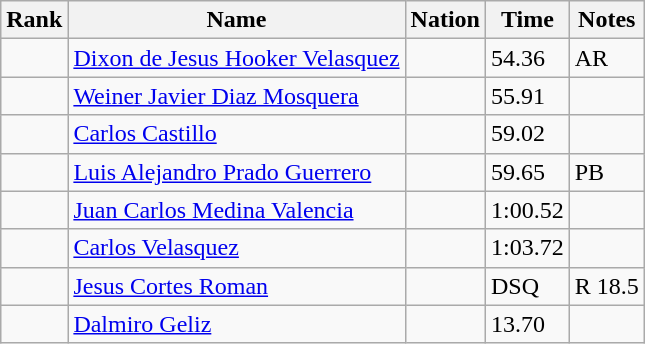<table class="wikitable sortable">
<tr>
<th>Rank</th>
<th>Name</th>
<th>Nation</th>
<th>Time</th>
<th>Notes</th>
</tr>
<tr>
<td></td>
<td><a href='#'>Dixon de Jesus Hooker Velasquez</a></td>
<td></td>
<td>54.36</td>
<td>AR</td>
</tr>
<tr>
<td></td>
<td><a href='#'>Weiner Javier Diaz Mosquera</a></td>
<td></td>
<td>55.91</td>
<td></td>
</tr>
<tr>
<td></td>
<td><a href='#'>Carlos Castillo</a></td>
<td></td>
<td>59.02</td>
<td></td>
</tr>
<tr>
<td></td>
<td><a href='#'>Luis Alejandro Prado Guerrero</a></td>
<td></td>
<td>59.65</td>
<td>PB</td>
</tr>
<tr>
<td></td>
<td><a href='#'>Juan Carlos Medina Valencia</a></td>
<td></td>
<td>1:00.52</td>
<td></td>
</tr>
<tr>
<td></td>
<td><a href='#'>Carlos Velasquez</a></td>
<td></td>
<td>1:03.72</td>
<td></td>
</tr>
<tr>
<td></td>
<td><a href='#'>Jesus Cortes Roman</a></td>
<td></td>
<td>DSQ</td>
<td>R 18.5</td>
</tr>
<tr>
<td></td>
<td><a href='#'>Dalmiro Geliz</a></td>
<td></td>
<td>13.70</td>
<td></td>
</tr>
</table>
